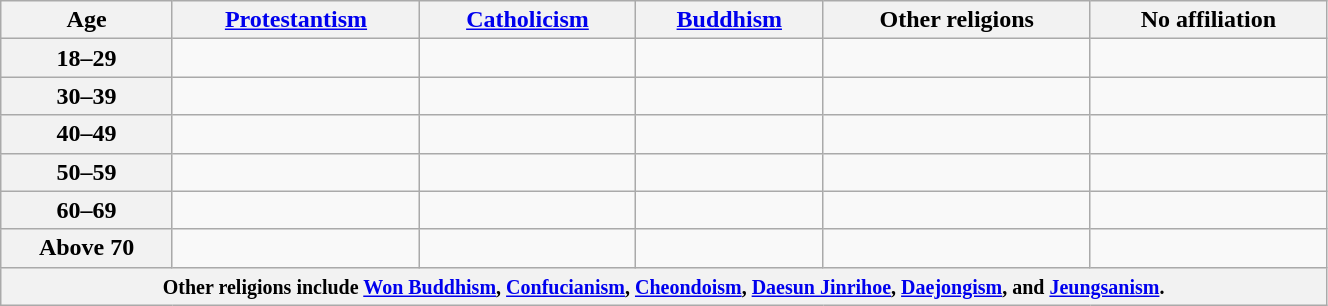<table class="wikitable sortable" style="text-align:center; width:70%;">
<tr>
<th>Age </th>
<th><a href='#'>Protestantism</a></th>
<th><a href='#'>Catholicism</a></th>
<th><a href='#'>Buddhism</a></th>
<th>Other religions</th>
<th>No affiliation</th>
</tr>
<tr>
<th>18–29</th>
<td></td>
<td></td>
<td></td>
<td></td>
<td></td>
</tr>
<tr>
<th>30–39</th>
<td></td>
<td></td>
<td></td>
<td></td>
<td></td>
</tr>
<tr>
<th>40–49</th>
<td></td>
<td></td>
<td></td>
<td></td>
<td></td>
</tr>
<tr>
<th>50–59</th>
<td></td>
<td></td>
<td></td>
<td></td>
<td></td>
</tr>
<tr>
<th>60–69</th>
<td></td>
<td></td>
<td></td>
<td></td>
<td></td>
</tr>
<tr>
<th>Above 70</th>
<td></td>
<td></td>
<td></td>
<td></td>
<td></td>
</tr>
<tr>
<th colspan="6"><small>Other religions include <a href='#'>Won Buddhism</a>, <a href='#'>Confucianism</a>, <a href='#'>Cheondoism</a>, <a href='#'>Daesun Jinrihoe</a>, <a href='#'>Daejongism</a>, and <a href='#'>Jeungsanism</a>.</small></th>
</tr>
</table>
